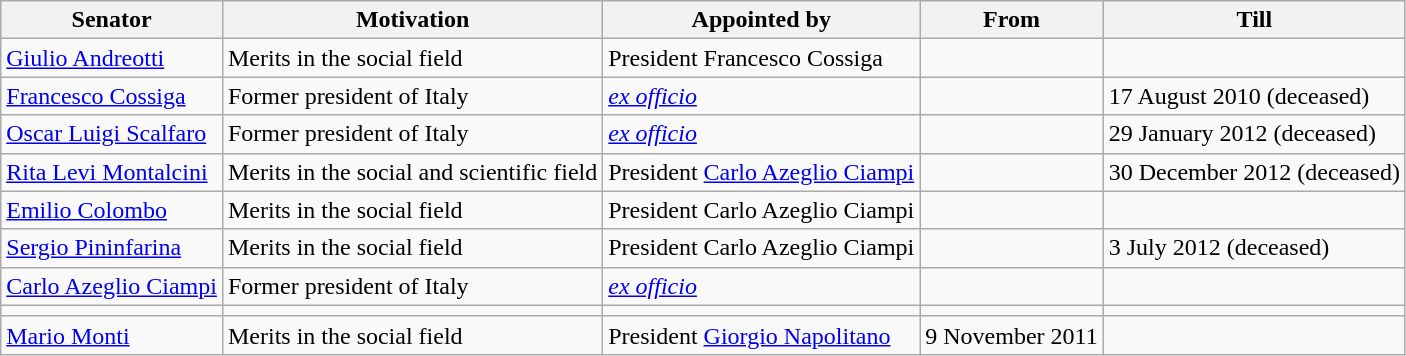<table class="wikitable">
<tr>
<th>Senator</th>
<th>Motivation</th>
<th>Appointed by</th>
<th>From</th>
<th>Till</th>
</tr>
<tr>
<td><a href='#'>Giulio Andreotti</a></td>
<td>Merits in the social field</td>
<td>President Francesco Cossiga</td>
<td></td>
<td></td>
</tr>
<tr>
<td><a href='#'>Francesco Cossiga</a></td>
<td>Former president of Italy</td>
<td><em><a href='#'>ex officio</a></em></td>
<td></td>
<td>17 August 2010 (deceased)</td>
</tr>
<tr>
<td><a href='#'>Oscar Luigi Scalfaro</a></td>
<td>Former president of Italy</td>
<td><em><a href='#'>ex officio</a></em></td>
<td></td>
<td>29 January 2012 (deceased)</td>
</tr>
<tr>
<td><a href='#'>Rita Levi Montalcini</a></td>
<td>Merits in the social and scientific field</td>
<td>President <a href='#'>Carlo Azeglio Ciampi</a></td>
<td></td>
<td>30 December 2012 (deceased)</td>
</tr>
<tr>
<td><a href='#'>Emilio Colombo</a></td>
<td>Merits in the social field</td>
<td>President Carlo Azeglio Ciampi</td>
<td></td>
<td></td>
</tr>
<tr>
<td><a href='#'>Sergio Pininfarina</a></td>
<td>Merits in the social field</td>
<td>President Carlo Azeglio Ciampi</td>
<td></td>
<td>3 July 2012 (deceased)</td>
</tr>
<tr>
<td><a href='#'>Carlo Azeglio Ciampi</a></td>
<td>Former president of Italy</td>
<td><em><a href='#'>ex officio</a></em></td>
<td></td>
<td></td>
</tr>
<tr>
<td></td>
<td></td>
<td></td>
<td></td>
<td></td>
</tr>
<tr>
<td><a href='#'>Mario Monti</a></td>
<td>Merits in the social field</td>
<td>President <a href='#'>Giorgio Napolitano</a></td>
<td>9 November 2011</td>
<td></td>
</tr>
</table>
